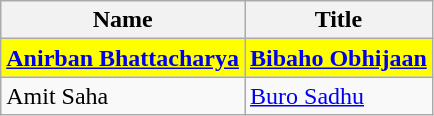<table class="wikitable">
<tr>
<th>Name</th>
<th>Title</th>
</tr>
<tr>
<td style="background:#FFFF00"><strong><a href='#'>Anirban Bhattacharya</a></strong></td>
<td style="background:#FFFF00"><strong><a href='#'>Bibaho Obhijaan</a></strong></td>
</tr>
<tr>
<td>Amit Saha</td>
<td><a href='#'>Buro Sadhu</a></td>
</tr>
</table>
